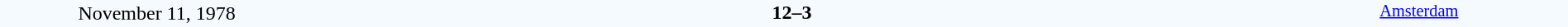<table style="width: 100%; background:#F5FAFF;" cellspacing="0">
<tr>
<td align=center rowspan=3 width=20%>November 11, 1978<br></td>
</tr>
<tr>
<td width=24% align=right></td>
<td align=center width=13%><strong>12–3</strong></td>
<td width=24%></td>
<td style=font-size:85% rowspan=3 valign=top align=center><a href='#'>Amsterdam</a></td>
</tr>
<tr style=font-size:85%>
<td align=right></td>
<td align=center></td>
<td></td>
</tr>
</table>
